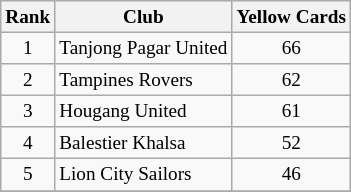<table class="wikitable plainrowheaders sortable" style="font-size:80%">
<tr>
<th>Rank</th>
<th>Club</th>
<th>Yellow Cards</th>
</tr>
<tr>
<td align="center" rowspan="1">1</td>
<td>Tanjong Pagar United</td>
<td align="center" rowspan="1">66</td>
</tr>
<tr>
<td align="center" rowspan="1">2</td>
<td>Tampines Rovers</td>
<td align="center" rowspan="1">62</td>
</tr>
<tr>
<td align="center" rowspan="1">3</td>
<td>Hougang United</td>
<td align="center" rowspan="1">61</td>
</tr>
<tr>
<td align="center" rowspan="1">4</td>
<td>Balestier Khalsa</td>
<td align="center" rowspan="1">52</td>
</tr>
<tr>
<td align="center" rowspan="1">5</td>
<td>Lion City Sailors</td>
<td align="center" rowspan="1">46</td>
</tr>
<tr>
</tr>
</table>
